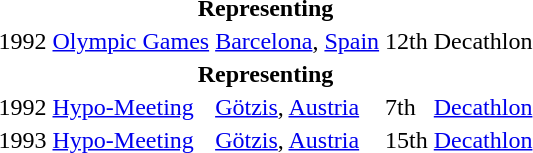<table>
<tr>
<th colspan="5">Representing </th>
</tr>
<tr>
<td>1992</td>
<td><a href='#'>Olympic Games</a></td>
<td><a href='#'>Barcelona</a>, <a href='#'>Spain</a></td>
<td align="center">12th</td>
<td>Decathlon</td>
</tr>
<tr>
<th colspan="5">Representing </th>
</tr>
<tr>
<td>1992</td>
<td><a href='#'>Hypo-Meeting</a></td>
<td><a href='#'>Götzis</a>, <a href='#'>Austria</a></td>
<td>7th</td>
<td><a href='#'>Decathlon</a></td>
</tr>
<tr>
<td>1993</td>
<td><a href='#'>Hypo-Meeting</a></td>
<td><a href='#'>Götzis</a>, <a href='#'>Austria</a></td>
<td>15th</td>
<td><a href='#'>Decathlon</a></td>
</tr>
</table>
